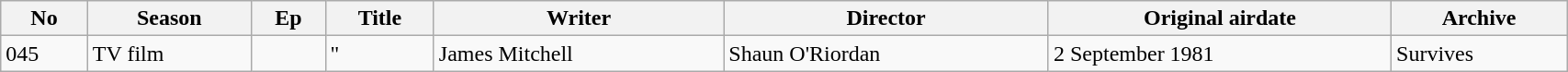<table class="wikitable sortable" style="width:90%;">
<tr>
<th scope="col">No</th>
<th scope="col">Season</th>
<th scope="col">Ep</th>
<th scope="col">Title</th>
<th scope="col">Writer</th>
<th scope="col">Director</th>
<th scope="col">Original airdate</th>
<th scope="col">Archive</th>
</tr>
<tr>
<td>045</td>
<td>TV film</td>
<td></td>
<td>''</td>
<td>James Mitchell</td>
<td>Shaun O'Riordan</td>
<td>2 September 1981</td>
<td>Survives</td>
</tr>
</table>
